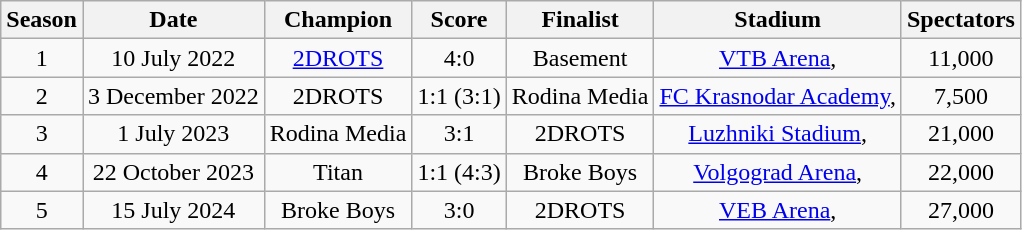<table class="wikitable" style="text-align:center;">
<tr>
<th>Season</th>
<th>Date</th>
<th>Champion</th>
<th>Score</th>
<th>Finalist</th>
<th>Stadium</th>
<th>Spectators</th>
</tr>
<tr>
<td>1</td>
<td>10 July 2022</td>
<td><a href='#'>2DROTS</a></td>
<td>4:0</td>
<td>Basement</td>
<td><a href='#'>VTB Arena</a>, </td>
<td>11,000</td>
</tr>
<tr>
<td>2</td>
<td>3 December 2022</td>
<td>2DROTS</td>
<td>1:1 (3:1)</td>
<td>Rodina Media</td>
<td><a href='#'>FC Krasnodar Academy</a>, </td>
<td>7,500</td>
</tr>
<tr>
<td>3</td>
<td>1 July 2023</td>
<td>Rodina Media</td>
<td>3:1</td>
<td>2DROTS</td>
<td><a href='#'>Luzhniki Stadium</a>, </td>
<td>21,000</td>
</tr>
<tr>
<td>4</td>
<td>22 October 2023</td>
<td>Titan</td>
<td>1:1 (4:3)</td>
<td>Broke Boys</td>
<td><a href='#'>Volgograd Arena</a>, </td>
<td>22,000</td>
</tr>
<tr>
<td>5</td>
<td>15 July 2024</td>
<td>Broke Boys</td>
<td>3:0</td>
<td>2DROTS</td>
<td><a href='#'>VEB Arena</a>, </td>
<td>27,000</td>
</tr>
</table>
